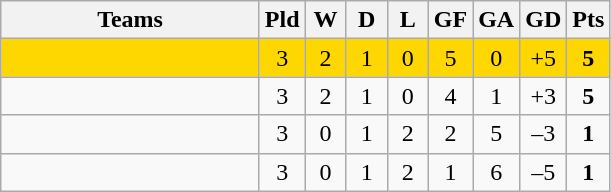<table class="wikitable" style="text-align: center;">
<tr>
<th width=165>Teams</th>
<th width=20>Pld</th>
<th width=20>W</th>
<th width=20>D</th>
<th width=20>L</th>
<th width=20>GF</th>
<th width=20>GA</th>
<th width=20>GD</th>
<th width=20>Pts</th>
</tr>
<tr align=center style="background:gold">
<td style="text-align:left;"></td>
<td>3</td>
<td>2</td>
<td>1</td>
<td>0</td>
<td>5</td>
<td>0</td>
<td>+5</td>
<td><strong>5</strong></td>
</tr>
<tr align=center>
<td style="text-align:left;"></td>
<td>3</td>
<td>2</td>
<td>1</td>
<td>0</td>
<td>4</td>
<td>1</td>
<td>+3</td>
<td><strong>5</strong></td>
</tr>
<tr align=center>
<td style="text-align:left;"></td>
<td>3</td>
<td>0</td>
<td>1</td>
<td>2</td>
<td>2</td>
<td>5</td>
<td>–3</td>
<td><strong>1</strong></td>
</tr>
<tr align=center>
<td style="text-align:left;"></td>
<td>3</td>
<td>0</td>
<td>1</td>
<td>2</td>
<td>1</td>
<td>6</td>
<td>–5</td>
<td><strong>1</strong></td>
</tr>
</table>
